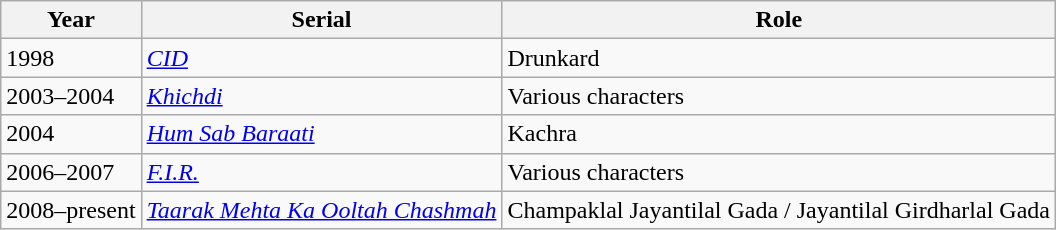<table class="wikitable">
<tr>
<th>Year</th>
<th>Serial</th>
<th>Role</th>
</tr>
<tr>
<td>1998</td>
<td><em><a href='#'>CID</a></em></td>
<td>Drunkard</td>
</tr>
<tr>
<td>2003–2004</td>
<td><em><a href='#'>Khichdi</a></em></td>
<td>Various characters</td>
</tr>
<tr>
<td>2004</td>
<td><em><a href='#'>Hum Sab Baraati</a></em></td>
<td>Kachra</td>
</tr>
<tr>
<td>2006–2007</td>
<td><em><a href='#'>F.I.R.</a></em></td>
<td>Various characters</td>
</tr>
<tr>
<td>2008–present</td>
<td><em><a href='#'>Taarak Mehta Ka Ooltah Chashmah</a></em></td>
<td>Champaklal Jayantilal Gada / Jayantilal Girdharlal Gada</td>
</tr>
</table>
